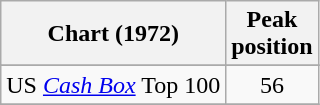<table class="wikitable sortable plainrowheaders">
<tr>
<th scope=col>Chart (1972)</th>
<th scope=col>Peak<br>position</th>
</tr>
<tr>
</tr>
<tr>
</tr>
<tr>
</tr>
<tr>
</tr>
<tr>
</tr>
<tr>
</tr>
<tr>
</tr>
<tr>
</tr>
<tr>
</tr>
<tr>
<td>US <a href='#'><em>Cash Box</em></a> Top 100</td>
<td style="text-align:center;">56</td>
</tr>
<tr>
</tr>
</table>
